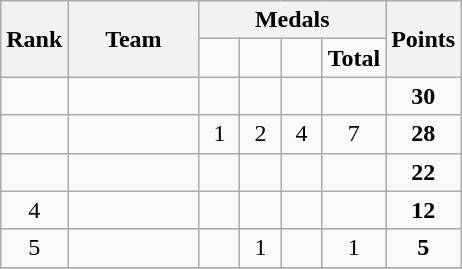<table class="wikitable">
<tr>
<th rowspan=2>Rank</th>
<th style="width:80px;" rowspan="2">Team</th>
<th colspan=4>Medals</th>
<th rowspan=2>Points</th>
</tr>
<tr>
<td style="width:20px; text-align:center;"></td>
<td style="width:20px; text-align:center;"></td>
<td style="width:20px; text-align:center;"></td>
<td><strong>Total</strong></td>
</tr>
<tr>
<td align=center></td>
<td></td>
<td align=center></td>
<td align=center></td>
<td align=center></td>
<td align=center></td>
<td align=center><strong>30</strong></td>
</tr>
<tr>
<td align=center></td>
<td></td>
<td align=center>1</td>
<td align=center>2</td>
<td align=center>4</td>
<td align=center>7</td>
<td align=center><strong>28</strong></td>
</tr>
<tr>
<td align=center></td>
<td></td>
<td align=center></td>
<td align=center></td>
<td align=center></td>
<td align=center></td>
<td align=center><strong>22</strong></td>
</tr>
<tr>
<td align=center>4</td>
<td><strong></strong></td>
<td align=center></td>
<td align=center></td>
<td align=center></td>
<td align=center></td>
<td align=center><strong>12</strong></td>
</tr>
<tr>
<td align=center>5</td>
<td></td>
<td align=center></td>
<td align=center>1</td>
<td align=center></td>
<td align=center>1</td>
<td align=center><strong>5</strong></td>
</tr>
<tr>
</tr>
</table>
